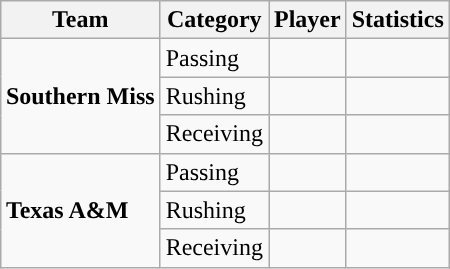<table class="wikitable" style="float: right;">
<tr>
<th>Team</th>
<th>Category</th>
<th>Player</th>
<th>Statistics</th>
</tr>
<tr>
<td rowspan=3><strong>Southern Miss</strong></td>
<td>Passing</td>
<td></td>
<td></td>
</tr>
<tr>
<td>Rushing</td>
<td></td>
<td></td>
</tr>
<tr>
<td>Receiving</td>
<td></td>
<td></td>
</tr>
<tr>
<td rowspan=3><strong>Texas A&M</strong></td>
<td>Passing</td>
<td></td>
<td></td>
</tr>
<tr>
<td>Rushing</td>
<td></td>
<td></td>
</tr>
<tr>
<td>Receiving</td>
<td></td>
<td></td>
</tr>
</table>
